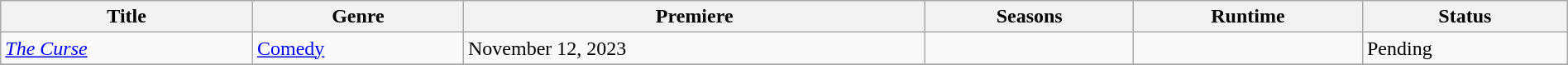<table class="wikitable sortable" style="width:100%;">
<tr>
<th>Title</th>
<th>Genre</th>
<th>Premiere</th>
<th>Seasons</th>
<th>Runtime</th>
<th>Status</th>
</tr>
<tr>
<td><em><a href='#'>The Curse</a></em></td>
<td><a href='#'>Comedy</a></td>
<td>November 12, 2023</td>
<td></td>
<td></td>
<td>Pending</td>
</tr>
<tr>
</tr>
</table>
